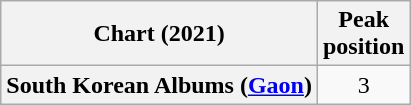<table class="wikitable plainrowheaders" style="text-align:center">
<tr>
<th scope="col">Chart (2021)</th>
<th scope="col">Peak<br>position</th>
</tr>
<tr>
<th scope="row">South Korean Albums (<a href='#'>Gaon</a>)</th>
<td>3</td>
</tr>
</table>
